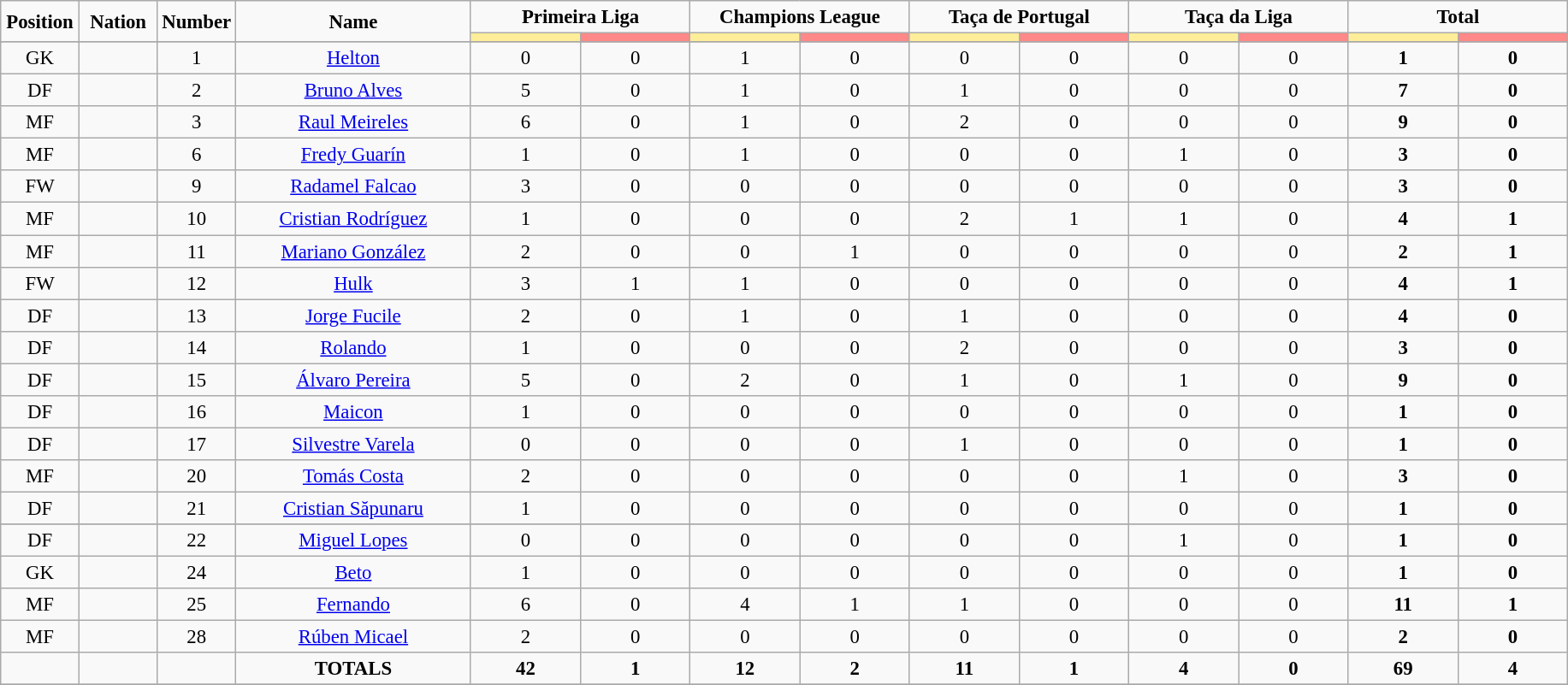<table class="wikitable" style="font-size: 95%; text-align: center;">
<tr>
<td rowspan="2" width="5%" align="center"><strong>Position</strong></td>
<td rowspan="2" width="5%" align="center"><strong>Nation</strong></td>
<td rowspan="2" width="5%" align="center"><strong>Number</strong></td>
<td rowspan="2" width="15%" align="center"><strong>Name</strong></td>
<td colspan="2" align="center"><strong>Primeira Liga</strong></td>
<td colspan="2" align="center"><strong>Champions League</strong></td>
<td colspan="2" align="center"><strong>Taça de Portugal</strong></td>
<td colspan="2" align="center"><strong>Taça da Liga</strong></td>
<td colspan="2" align="center"><strong>Total</strong></td>
</tr>
<tr>
<th width=60 style="background: #FFEE99"></th>
<th width=60 style="background: #FF8888"></th>
<th width=60 style="background: #FFEE99"></th>
<th width=60 style="background: #FF8888"></th>
<th width=60 style="background: #FFEE99"></th>
<th width=60 style="background: #FF8888"></th>
<th width=60 style="background: #FFEE99"></th>
<th width=60 style="background: #FF8888"></th>
<th width=60 style="background: #FFEE99"></th>
<th width=60 style="background: #FF8888"></th>
</tr>
<tr>
</tr>
<tr>
<td>GK</td>
<td></td>
<td>1</td>
<td><a href='#'>Helton</a></td>
<td>0</td>
<td>0</td>
<td>1</td>
<td>0</td>
<td>0</td>
<td>0</td>
<td>0</td>
<td>0</td>
<td><strong>1</strong></td>
<td><strong>0</strong></td>
</tr>
<tr>
<td>DF</td>
<td></td>
<td>2</td>
<td><a href='#'>Bruno Alves</a></td>
<td>5</td>
<td>0</td>
<td>1</td>
<td>0</td>
<td>1</td>
<td>0</td>
<td>0</td>
<td>0</td>
<td><strong>7</strong></td>
<td><strong>0</strong></td>
</tr>
<tr>
<td>MF</td>
<td></td>
<td>3</td>
<td><a href='#'>Raul Meireles</a></td>
<td>6</td>
<td>0</td>
<td>1</td>
<td>0</td>
<td>2</td>
<td>0</td>
<td>0</td>
<td>0</td>
<td><strong>9</strong></td>
<td><strong>0</strong></td>
</tr>
<tr>
<td>MF</td>
<td></td>
<td>6</td>
<td><a href='#'>Fredy Guarín</a></td>
<td>1</td>
<td>0</td>
<td>1</td>
<td>0</td>
<td>0</td>
<td>0</td>
<td>1</td>
<td>0</td>
<td><strong>3</strong></td>
<td><strong>0</strong></td>
</tr>
<tr>
<td>FW</td>
<td></td>
<td>9</td>
<td><a href='#'>Radamel Falcao</a></td>
<td>3</td>
<td>0</td>
<td>0</td>
<td>0</td>
<td>0</td>
<td>0</td>
<td>0</td>
<td>0</td>
<td><strong>3</strong></td>
<td><strong>0</strong></td>
</tr>
<tr>
<td>MF</td>
<td></td>
<td>10</td>
<td><a href='#'>Cristian Rodríguez</a></td>
<td>1</td>
<td>0</td>
<td>0</td>
<td>0</td>
<td>2</td>
<td>1</td>
<td>1</td>
<td>0</td>
<td><strong>4</strong></td>
<td><strong>1</strong></td>
</tr>
<tr>
<td>MF</td>
<td></td>
<td>11</td>
<td><a href='#'>Mariano González</a></td>
<td>2</td>
<td>0</td>
<td>0</td>
<td>1</td>
<td>0</td>
<td>0</td>
<td>0</td>
<td>0</td>
<td><strong>2</strong></td>
<td><strong>1</strong></td>
</tr>
<tr>
<td>FW</td>
<td></td>
<td>12</td>
<td><a href='#'>Hulk</a></td>
<td>3</td>
<td>1</td>
<td>1</td>
<td>0</td>
<td>0</td>
<td>0</td>
<td>0</td>
<td>0</td>
<td><strong>4</strong></td>
<td><strong>1</strong></td>
</tr>
<tr>
<td>DF</td>
<td></td>
<td>13</td>
<td><a href='#'>Jorge Fucile</a></td>
<td>2</td>
<td>0</td>
<td>1</td>
<td>0</td>
<td>1</td>
<td>0</td>
<td>0</td>
<td>0</td>
<td><strong>4</strong></td>
<td><strong>0</strong></td>
</tr>
<tr>
<td>DF</td>
<td></td>
<td>14</td>
<td><a href='#'>Rolando</a></td>
<td>1</td>
<td>0</td>
<td>0</td>
<td>0</td>
<td>2</td>
<td>0</td>
<td>0</td>
<td>0</td>
<td><strong>3</strong></td>
<td><strong>0</strong></td>
</tr>
<tr>
<td>DF</td>
<td></td>
<td>15</td>
<td><a href='#'>Álvaro Pereira</a></td>
<td>5</td>
<td>0</td>
<td>2</td>
<td>0</td>
<td>1</td>
<td>0</td>
<td>1</td>
<td>0</td>
<td><strong>9</strong></td>
<td><strong>0</strong></td>
</tr>
<tr>
<td>DF</td>
<td></td>
<td>16</td>
<td><a href='#'>Maicon</a></td>
<td>1</td>
<td>0</td>
<td>0</td>
<td>0</td>
<td>0</td>
<td>0</td>
<td>0</td>
<td>0</td>
<td><strong>1</strong></td>
<td><strong>0</strong></td>
</tr>
<tr>
<td>DF</td>
<td></td>
<td>17</td>
<td><a href='#'>Silvestre Varela</a></td>
<td>0</td>
<td>0</td>
<td>0</td>
<td>0</td>
<td>1</td>
<td>0</td>
<td>0</td>
<td>0</td>
<td><strong>1</strong></td>
<td><strong>0</strong></td>
</tr>
<tr>
<td>MF</td>
<td></td>
<td>20</td>
<td><a href='#'>Tomás Costa</a></td>
<td>2</td>
<td>0</td>
<td>0</td>
<td>0</td>
<td>0</td>
<td>0</td>
<td>1</td>
<td>0</td>
<td><strong>3</strong></td>
<td><strong>0</strong></td>
</tr>
<tr>
<td>DF</td>
<td></td>
<td>21</td>
<td><a href='#'>Cristian Săpunaru</a></td>
<td>1</td>
<td>0</td>
<td>0</td>
<td>0</td>
<td>0</td>
<td>0</td>
<td>0</td>
<td>0</td>
<td><strong>1</strong></td>
<td><strong>0</strong></td>
</tr>
<tr>
</tr>
<tr>
<td>DF</td>
<td></td>
<td>22</td>
<td><a href='#'>Miguel Lopes</a></td>
<td>0</td>
<td>0</td>
<td>0</td>
<td>0</td>
<td>0</td>
<td>0</td>
<td>1</td>
<td>0</td>
<td><strong>1</strong></td>
<td><strong>0</strong></td>
</tr>
<tr>
<td>GK</td>
<td></td>
<td>24</td>
<td><a href='#'>Beto</a></td>
<td>1</td>
<td>0</td>
<td>0</td>
<td>0</td>
<td>0</td>
<td>0</td>
<td>0</td>
<td>0</td>
<td><strong>1</strong></td>
<td><strong>0</strong></td>
</tr>
<tr>
<td>MF</td>
<td></td>
<td>25</td>
<td><a href='#'>Fernando</a></td>
<td>6</td>
<td>0</td>
<td>4</td>
<td>1</td>
<td>1</td>
<td>0</td>
<td>0</td>
<td>0</td>
<td><strong>11</strong></td>
<td><strong>1</strong></td>
</tr>
<tr>
<td>MF</td>
<td></td>
<td>28</td>
<td><a href='#'>Rúben Micael</a></td>
<td>2</td>
<td>0</td>
<td>0</td>
<td>0</td>
<td>0</td>
<td>0</td>
<td>0</td>
<td>0</td>
<td><strong>2</strong></td>
<td><strong>0</strong></td>
</tr>
<tr>
<td></td>
<td></td>
<td></td>
<td><strong>TOTALS</strong></td>
<td><strong>42</strong></td>
<td><strong>1</strong></td>
<td><strong>12</strong></td>
<td><strong>2</strong></td>
<td><strong>11</strong></td>
<td><strong>1</strong></td>
<td><strong>4</strong></td>
<td><strong>0</strong></td>
<td><strong>69</strong></td>
<td><strong>4</strong></td>
</tr>
<tr>
</tr>
</table>
